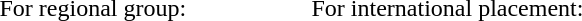<table>
<tr>
<td colspan=2>For regional group:</td>
<td colspan=2>For international placement:</td>
</tr>
<tr>
<td width=200px></td>
<td></td>
<td></td>
</tr>
<tr>
<td></td>
<td></td>
<td></td>
</tr>
<tr>
<td></td>
<td></td>
<td></td>
</tr>
<tr>
<td></td>
<td></td>
</tr>
</table>
